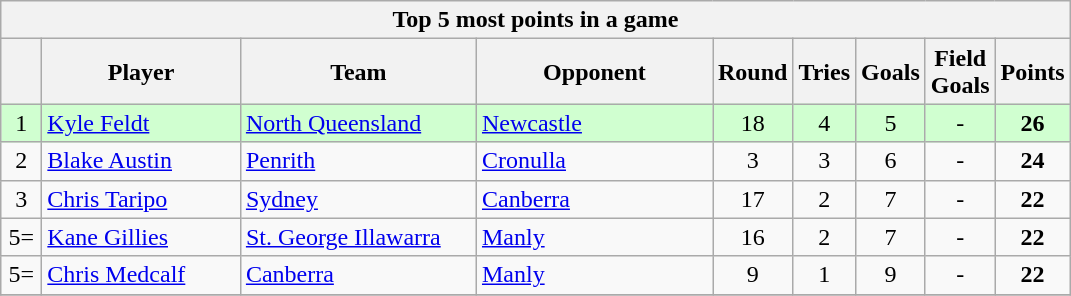<table class="wikitable" style="text-align:center;">
<tr>
<th colspan=9>Top 5 most points in a game</th>
</tr>
<tr>
<th width=20 abbr="Position"></th>
<th width=125>Player</th>
<th width=150>Team</th>
<th width=150>Opponent</th>
<th width=20>Round</th>
<th width=20>Tries</th>
<th width=20>Goals</th>
<th width=20>Field Goals</th>
<th width=20>Points</th>
</tr>
<tr bgcolor="#d0ffd0">
<td>1</td>
<td style="text-align:left;"><a href='#'>Kyle Feldt</a></td>
<td style="text-align:left;"> <a href='#'>North Queensland</a></td>
<td style="text-align:left;"> <a href='#'>Newcastle</a></td>
<td>18</td>
<td>4</td>
<td>5</td>
<td>-</td>
<td><strong>26</strong></td>
</tr>
<tr>
<td>2</td>
<td style="text-align:left;"><a href='#'>Blake Austin</a></td>
<td style="text-align:left;"> <a href='#'>Penrith</a></td>
<td style="text-align:left;"> <a href='#'>Cronulla</a></td>
<td>3</td>
<td>3</td>
<td>6</td>
<td>-</td>
<td><strong>24</strong></td>
</tr>
<tr>
<td>3</td>
<td style="text-align:left;"><a href='#'>Chris Taripo</a></td>
<td style="text-align:left;"> <a href='#'>Sydney</a></td>
<td style="text-align:left;"> <a href='#'>Canberra</a></td>
<td>17</td>
<td>2</td>
<td>7</td>
<td>-</td>
<td><strong>22</strong></td>
</tr>
<tr>
<td>5=</td>
<td style="text-align:left;"><a href='#'>Kane Gillies</a></td>
<td style="text-align:left;"> <a href='#'>St. George Illawarra</a></td>
<td style="text-align:left;"> <a href='#'>Manly</a></td>
<td>16</td>
<td>2</td>
<td>7</td>
<td>-</td>
<td><strong>22</strong></td>
</tr>
<tr>
<td>5=</td>
<td style="text-align:left;"><a href='#'>Chris Medcalf</a></td>
<td style="text-align:left;"> <a href='#'>Canberra</a></td>
<td style="text-align:left;"> <a href='#'>Manly</a></td>
<td>9</td>
<td>1</td>
<td>9</td>
<td>-</td>
<td><strong>22</strong></td>
</tr>
<tr>
</tr>
</table>
